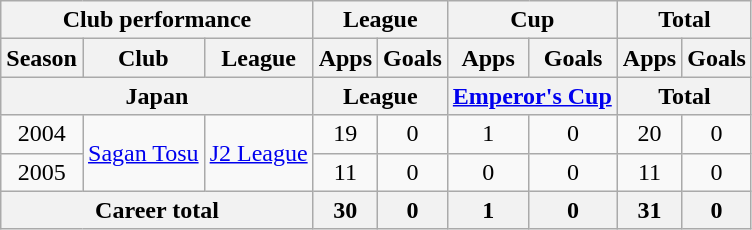<table class="wikitable" style="text-align:center">
<tr>
<th colspan=3>Club performance</th>
<th colspan=2>League</th>
<th colspan=2>Cup</th>
<th colspan=2>Total</th>
</tr>
<tr>
<th>Season</th>
<th>Club</th>
<th>League</th>
<th>Apps</th>
<th>Goals</th>
<th>Apps</th>
<th>Goals</th>
<th>Apps</th>
<th>Goals</th>
</tr>
<tr>
<th colspan=3>Japan</th>
<th colspan=2>League</th>
<th colspan=2><a href='#'>Emperor's Cup</a></th>
<th colspan=2>Total</th>
</tr>
<tr>
<td>2004</td>
<td rowspan="2"><a href='#'>Sagan Tosu</a></td>
<td rowspan="2"><a href='#'>J2 League</a></td>
<td>19</td>
<td>0</td>
<td>1</td>
<td>0</td>
<td>20</td>
<td>0</td>
</tr>
<tr>
<td>2005</td>
<td>11</td>
<td>0</td>
<td>0</td>
<td>0</td>
<td>11</td>
<td>0</td>
</tr>
<tr>
<th colspan=3>Career total</th>
<th>30</th>
<th>0</th>
<th>1</th>
<th>0</th>
<th>31</th>
<th>0</th>
</tr>
</table>
